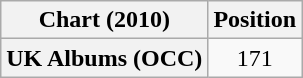<table class="wikitable plainrowheaders" style="text-align:center">
<tr>
<th scope="col">Chart (2010)</th>
<th scope="col">Position</th>
</tr>
<tr>
<th scope="row">UK Albums (OCC)</th>
<td>171</td>
</tr>
</table>
